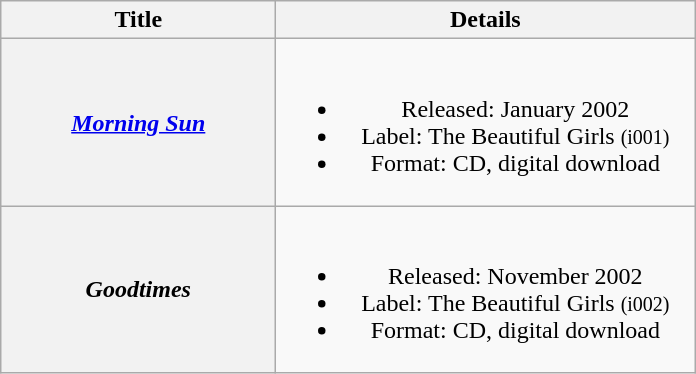<table class="wikitable plainrowheaders" style="text-align:center;" border="1">
<tr>
<th scope="col" rowspan="1" style="width:11em;">Title</th>
<th scope="col" rowspan="1" style="width:17em;">Details</th>
</tr>
<tr>
<th scope="row"><em><a href='#'>Morning Sun</a></em></th>
<td><br><ul><li>Released: January 2002</li><li>Label: The Beautiful Girls <small>(i001)</small></li><li>Format: CD, digital download</li></ul></td>
</tr>
<tr>
<th scope="row"><em>Goodtimes</em></th>
<td><br><ul><li>Released: November 2002</li><li>Label: The Beautiful Girls <small>(i002)</small></li><li>Format: CD, digital download</li></ul></td>
</tr>
</table>
